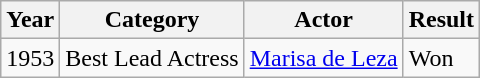<table class="wikitable">
<tr>
<th>Year</th>
<th>Category</th>
<th>Actor</th>
<th>Result</th>
</tr>
<tr>
<td>1953</td>
<td>Best Lead Actress</td>
<td><a href='#'>Marisa de Leza</a></td>
<td>Won</td>
</tr>
</table>
